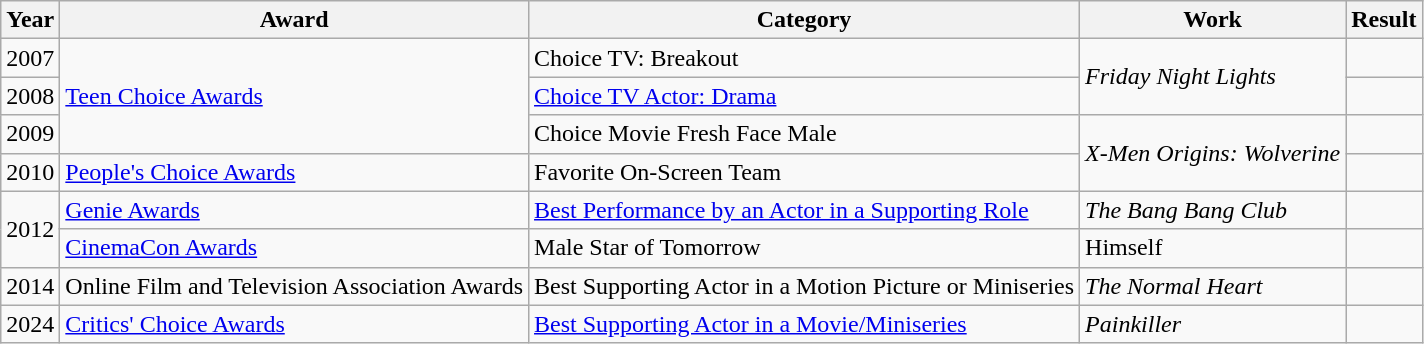<table class="wikitable">
<tr>
<th>Year</th>
<th>Award</th>
<th>Category</th>
<th>Work</th>
<th>Result</th>
</tr>
<tr>
<td>2007</td>
<td rowspan="3"><a href='#'>Teen Choice Awards</a></td>
<td>Choice TV: Breakout</td>
<td rowspan="2"><em>Friday Night Lights</em></td>
<td></td>
</tr>
<tr>
<td>2008</td>
<td><a href='#'>Choice TV Actor: Drama</a></td>
<td></td>
</tr>
<tr>
<td>2009</td>
<td>Choice Movie Fresh Face Male</td>
<td rowspan="2"><em>X-Men Origins: Wolverine</em></td>
<td></td>
</tr>
<tr>
<td>2010</td>
<td><a href='#'>People's Choice Awards</a></td>
<td>Favorite On-Screen Team</td>
<td></td>
</tr>
<tr>
<td rowspan="2">2012</td>
<td><a href='#'>Genie Awards</a></td>
<td><a href='#'>Best Performance by an Actor in a Supporting Role</a></td>
<td><em>The Bang Bang Club</em></td>
<td></td>
</tr>
<tr>
<td><a href='#'>CinemaCon Awards</a></td>
<td>Male Star of Tomorrow</td>
<td>Himself</td>
<td></td>
</tr>
<tr>
<td>2014</td>
<td>Online Film and Television Association Awards</td>
<td>Best Supporting Actor in a Motion Picture or Miniseries</td>
<td><em>The Normal Heart</em></td>
<td></td>
</tr>
<tr>
<td>2024</td>
<td><a href='#'>Critics' Choice Awards</a></td>
<td><a href='#'>Best Supporting Actor in a Movie/Miniseries</a></td>
<td><em>Painkiller</em></td>
<td></td>
</tr>
</table>
